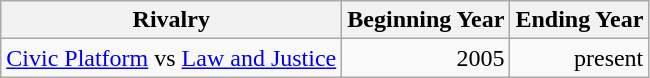<table class="wikitable sortable">
<tr>
<th>Rivalry</th>
<th>Beginning Year</th>
<th>Ending Year</th>
</tr>
<tr>
<td><a href='#'>Civic Platform</a> vs <a href='#'>Law and Justice</a></td>
<td style="text-align:right;">2005</td>
<td style="text-align:right;">present</td>
</tr>
</table>
